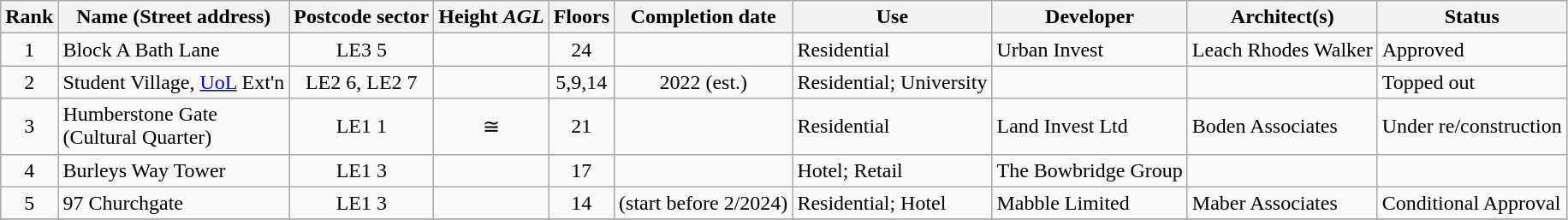<table class="wikitable sortable">
<tr>
<th align="center">Rank</th>
<th align="center">Name (Street address)</th>
<th align=center colspan=2>Postcode sector</th>
<th align="center" data-sort-type="isoDate">Height <em>AGL</em></th>
<th align="center">Floors</th>
<th align="center">Completion date</th>
<th align="center">Use</th>
<th align="center">Developer</th>
<th align="center">Architect(s)</th>
<th align="center">Status</th>
</tr>
<tr>
<td align="center">1</td>
<td>Block A Bath Lane</td>
<td align=center colspan=2>LE3 5</td>
<td align="center"></td>
<td align=center>24</td>
<td align=center></td>
<td>Residential</td>
<td>Urban Invest</td>
<td>Leach Rhodes Walker</td>
<td>Approved</td>
</tr>
<tr>
<td align="center">2</td>
<td>Student Village, <a href='#'>UoL</a> Ext'n</td>
<td align=center colspan=2>LE2 6, LE2 7</td>
<td align="center"></td>
<td align=center>5,9,14</td>
<td align=center>2022 (est.)</td>
<td>Residential; University</td>
<td></td>
<td></td>
<td>Topped out</td>
</tr>
<tr>
<td align="center">3</td>
<td>Humberstone Gate<br>(Cultural Quarter)</td>
<td align=center colspan=2>LE1 1</td>
<td align="center">≅ </td>
<td align=center>21</td>
<td align=center></td>
<td>Residential</td>
<td>Land Invest Ltd</td>
<td>Boden Associates</td>
<td>Under re/construction</td>
</tr>
<tr>
<td align="center">4</td>
<td>Burleys Way Tower</td>
<td align=center colspan=2>LE1 3</td>
<td align="center"></td>
<td align=center>17</td>
<td align=center></td>
<td>Hotel; Retail</td>
<td>The Bowbridge Group</td>
<td></td>
<td></td>
</tr>
<tr>
<td align="center">5</td>
<td>97 Churchgate</td>
<td align=center colspan=2>LE1 3</td>
<td align="center"></td>
<td align=center>14</td>
<td align=center>(start before 2/2024)</td>
<td>Residential; Hotel</td>
<td>Mabble Limited</td>
<td>Maber Associates</td>
<td>Conditional Approval</td>
</tr>
<tr>
</tr>
</table>
